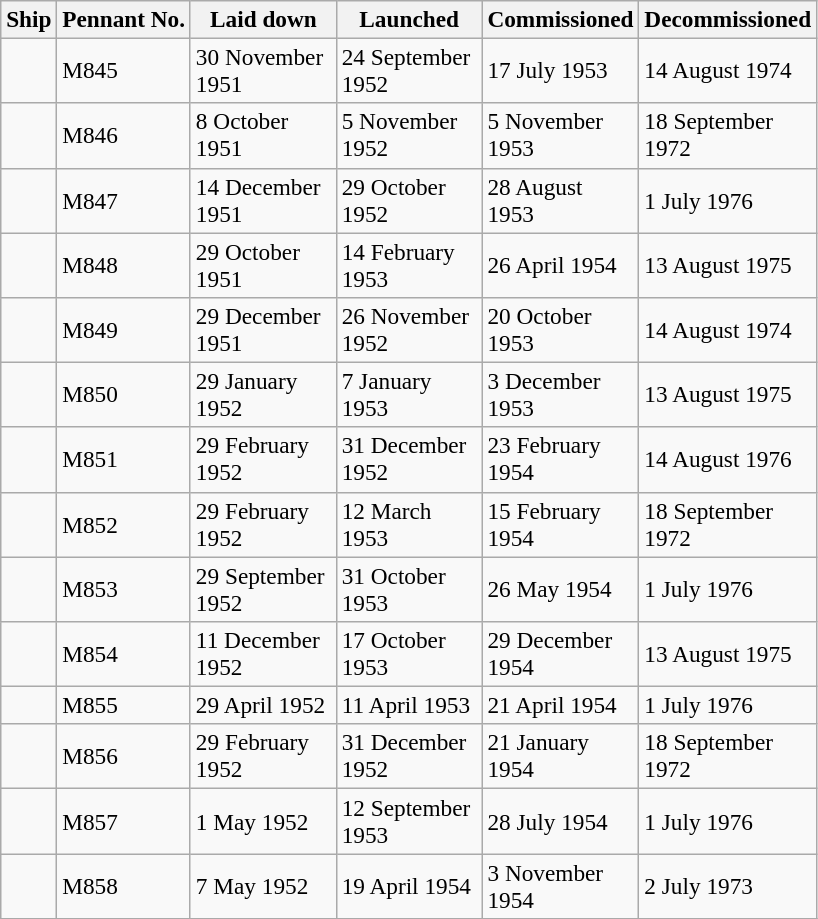<table class="wikitable" style="font-size:97%;">
<tr>
<th>Ship</th>
<th>Pennant No.</th>
<th width="90">Laid down</th>
<th width="90">Launched</th>
<th width="90">Commissioned</th>
<th width="90">Decommissioned</th>
</tr>
<tr>
<td></td>
<td>M845</td>
<td>30 November 1951</td>
<td>24 September 1952</td>
<td>17 July 1953</td>
<td>14 August 1974</td>
</tr>
<tr>
<td></td>
<td>M846</td>
<td>8 October 1951</td>
<td>5 November 1952</td>
<td>5 November 1953</td>
<td>18 September 1972</td>
</tr>
<tr>
<td></td>
<td>M847</td>
<td>14 December 1951</td>
<td>29 October 1952</td>
<td>28 August 1953</td>
<td>1 July 1976</td>
</tr>
<tr>
<td></td>
<td>M848</td>
<td>29 October 1951</td>
<td>14 February 1953</td>
<td>26 April 1954</td>
<td>13 August 1975</td>
</tr>
<tr>
<td></td>
<td>M849</td>
<td>29 December 1951</td>
<td>26 November 1952</td>
<td>20 October 1953</td>
<td>14 August 1974</td>
</tr>
<tr>
<td></td>
<td>M850</td>
<td>29 January 1952</td>
<td>7 January 1953</td>
<td>3 December 1953</td>
<td>13 August 1975</td>
</tr>
<tr>
<td></td>
<td>M851</td>
<td>29 February 1952</td>
<td>31 December 1952</td>
<td>23 February 1954</td>
<td>14 August 1976</td>
</tr>
<tr>
<td></td>
<td>M852</td>
<td>29 February 1952</td>
<td>12 March 1953</td>
<td>15 February 1954</td>
<td>18 September 1972</td>
</tr>
<tr>
<td></td>
<td>M853</td>
<td>29 September 1952</td>
<td>31 October 1953</td>
<td>26 May 1954</td>
<td>1 July 1976</td>
</tr>
<tr>
<td></td>
<td>M854</td>
<td>11 December 1952</td>
<td>17 October 1953</td>
<td>29 December 1954</td>
<td>13 August 1975</td>
</tr>
<tr>
<td></td>
<td>M855</td>
<td>29 April 1952</td>
<td>11 April 1953</td>
<td>21 April 1954</td>
<td>1 July 1976</td>
</tr>
<tr>
<td></td>
<td>M856</td>
<td>29 February 1952</td>
<td>31 December 1952</td>
<td>21 January 1954</td>
<td>18 September 1972</td>
</tr>
<tr>
<td></td>
<td>M857</td>
<td>1 May 1952</td>
<td>12 September 1953</td>
<td>28 July 1954</td>
<td>1 July 1976</td>
</tr>
<tr>
<td></td>
<td>M858</td>
<td>7 May 1952</td>
<td>19 April 1954</td>
<td>3 November 1954</td>
<td>2 July 1973</td>
</tr>
<tr>
</tr>
</table>
